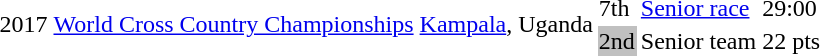<table>
<tr>
<td rowspan=2>2017</td>
<td rowspan=2><a href='#'>World Cross Country Championships</a></td>
<td rowspan=2><a href='#'>Kampala</a>, Uganda</td>
<td>7th</td>
<td><a href='#'>Senior race</a></td>
<td>29:00</td>
</tr>
<tr>
<td bgcolor=silver>2nd</td>
<td>Senior team</td>
<td>22 pts</td>
</tr>
</table>
